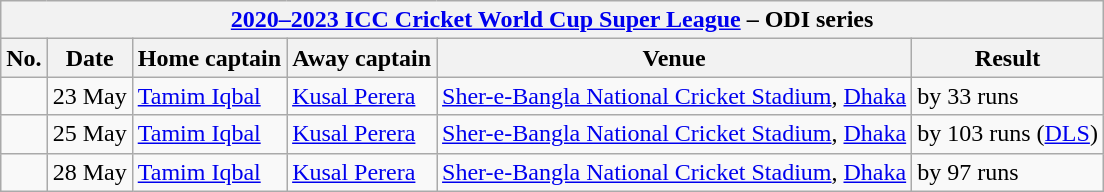<table class="wikitable">
<tr>
<th colspan="9"><a href='#'>2020–2023 ICC Cricket World Cup Super League</a> – ODI series</th>
</tr>
<tr>
<th>No.</th>
<th>Date</th>
<th>Home captain</th>
<th>Away captain</th>
<th>Venue</th>
<th>Result</th>
</tr>
<tr>
<td></td>
<td>23 May</td>
<td><a href='#'>Tamim Iqbal</a></td>
<td><a href='#'>Kusal Perera</a></td>
<td><a href='#'>Sher-e-Bangla National Cricket Stadium</a>, <a href='#'>Dhaka</a></td>
<td> by 33 runs</td>
</tr>
<tr>
<td></td>
<td>25 May</td>
<td><a href='#'>Tamim Iqbal</a></td>
<td><a href='#'>Kusal Perera</a></td>
<td><a href='#'>Sher-e-Bangla National Cricket Stadium</a>, <a href='#'>Dhaka</a></td>
<td> by 103 runs (<a href='#'>DLS</a>)</td>
</tr>
<tr>
<td></td>
<td>28 May</td>
<td><a href='#'>Tamim Iqbal</a></td>
<td><a href='#'>Kusal Perera</a></td>
<td><a href='#'>Sher-e-Bangla National Cricket Stadium</a>, <a href='#'>Dhaka</a></td>
<td> by 97 runs</td>
</tr>
</table>
